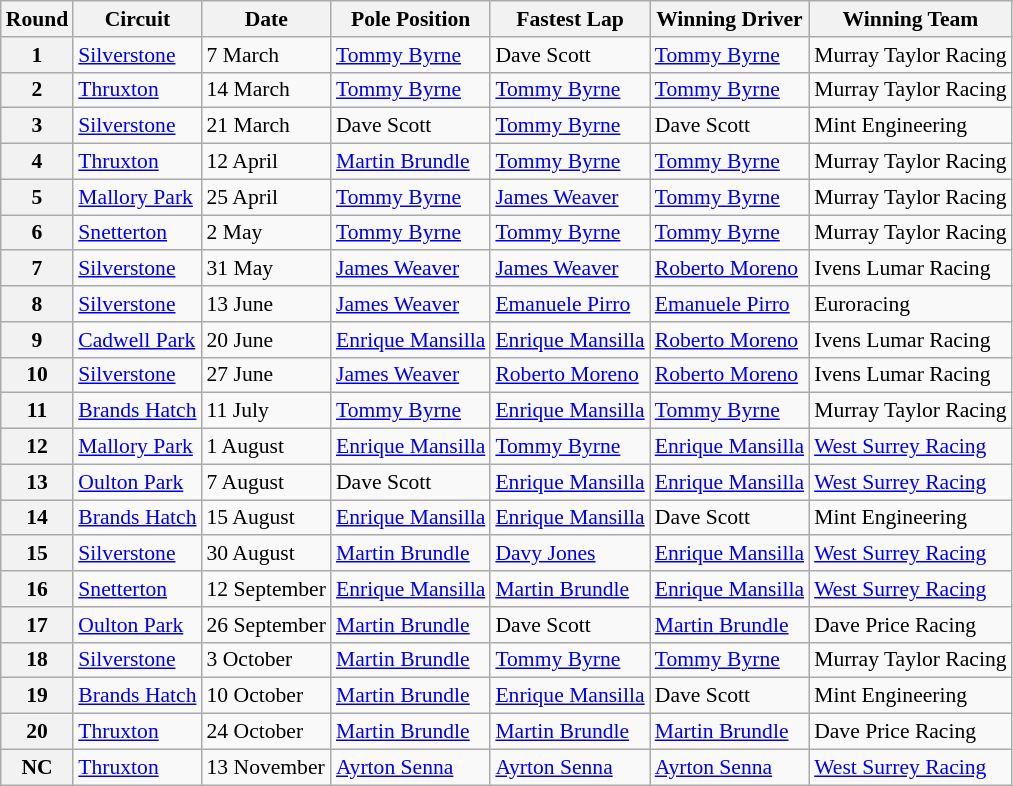<table class="wikitable" style="font-size: 90%;">
<tr>
<th>Round</th>
<th>Circuit</th>
<th>Date</th>
<th>Pole Position</th>
<th>Fastest Lap</th>
<th>Winning Driver</th>
<th>Winning Team</th>
</tr>
<tr>
<th>1</th>
<td> <a href='#'>Silverstone</a></td>
<td>7 March</td>
<td> <a href='#'>Tommy Byrne</a></td>
<td> Dave Scott</td>
<td> <a href='#'>Tommy Byrne</a></td>
<td>Murray Taylor Racing</td>
</tr>
<tr>
<th>2</th>
<td> <a href='#'>Thruxton</a></td>
<td>14 March</td>
<td> <a href='#'>Tommy Byrne</a></td>
<td> <a href='#'>Tommy Byrne</a></td>
<td> <a href='#'>Tommy Byrne</a></td>
<td>Murray Taylor Racing</td>
</tr>
<tr>
<th>3</th>
<td> <a href='#'>Silverstone</a></td>
<td>21 March</td>
<td> Dave Scott</td>
<td> <a href='#'>Tommy Byrne</a></td>
<td> Dave Scott</td>
<td>Mint Engineering</td>
</tr>
<tr>
<th>4</th>
<td> <a href='#'>Thruxton</a></td>
<td>12 April</td>
<td> <a href='#'>Martin Brundle</a></td>
<td> <a href='#'>Tommy Byrne</a></td>
<td> <a href='#'>Tommy Byrne</a></td>
<td>Murray Taylor Racing</td>
</tr>
<tr>
<th>5</th>
<td> <a href='#'>Mallory Park</a></td>
<td>25 April</td>
<td> <a href='#'>Tommy Byrne</a></td>
<td> <a href='#'>James Weaver</a></td>
<td> <a href='#'>Tommy Byrne</a></td>
<td>Murray Taylor Racing</td>
</tr>
<tr>
<th>6</th>
<td> <a href='#'>Snetterton</a></td>
<td>2 May</td>
<td> <a href='#'>Tommy Byrne</a></td>
<td> <a href='#'>Tommy Byrne</a></td>
<td> <a href='#'>Tommy Byrne</a></td>
<td>Murray Taylor Racing</td>
</tr>
<tr>
<th>7</th>
<td> <a href='#'>Silverstone</a></td>
<td>31 May</td>
<td> <a href='#'>James Weaver</a></td>
<td> <a href='#'>James Weaver</a></td>
<td> <a href='#'>Roberto Moreno</a></td>
<td>Ivens Lumar Racing</td>
</tr>
<tr>
<th>8</th>
<td> <a href='#'>Silverstone</a></td>
<td>13 June</td>
<td> <a href='#'>James Weaver</a></td>
<td> <a href='#'>Emanuele Pirro</a></td>
<td> <a href='#'>Emanuele Pirro</a></td>
<td>Euroracing</td>
</tr>
<tr>
<th>9</th>
<td> <a href='#'>Cadwell Park</a></td>
<td>20 June</td>
<td> <a href='#'>Enrique Mansilla</a></td>
<td> <a href='#'>Enrique Mansilla</a></td>
<td> <a href='#'>Roberto Moreno</a></td>
<td>Ivens Lumar Racing</td>
</tr>
<tr>
<th>10</th>
<td> <a href='#'>Silverstone</a></td>
<td>27 June</td>
<td> <a href='#'>James Weaver</a></td>
<td> <a href='#'>Roberto Moreno</a></td>
<td> <a href='#'>Roberto Moreno</a></td>
<td>Ivens Lumar Racing</td>
</tr>
<tr>
<th>11</th>
<td> <a href='#'>Brands Hatch</a></td>
<td>11 July</td>
<td> <a href='#'>Tommy Byrne</a></td>
<td> <a href='#'>Enrique Mansilla</a></td>
<td> <a href='#'>Tommy Byrne</a></td>
<td>Murray Taylor Racing</td>
</tr>
<tr>
<th>12</th>
<td> <a href='#'>Mallory Park</a></td>
<td>1 August</td>
<td> <a href='#'>Enrique Mansilla</a></td>
<td> <a href='#'>Tommy Byrne</a></td>
<td> <a href='#'>Enrique Mansilla</a></td>
<td><a href='#'>West Surrey Racing</a></td>
</tr>
<tr>
<th>13</th>
<td> <a href='#'>Oulton Park</a></td>
<td>7 August</td>
<td> Dave Scott</td>
<td> <a href='#'>Enrique Mansilla</a></td>
<td> <a href='#'>Enrique Mansilla</a></td>
<td><a href='#'>West Surrey Racing</a></td>
</tr>
<tr>
<th>14</th>
<td> <a href='#'>Brands Hatch</a></td>
<td>15 August</td>
<td> <a href='#'>Enrique Mansilla</a></td>
<td> <a href='#'>Enrique Mansilla</a></td>
<td> Dave Scott</td>
<td>Mint Engineering</td>
</tr>
<tr>
<th>15</th>
<td> <a href='#'>Silverstone</a></td>
<td>30 August</td>
<td> <a href='#'>Martin Brundle</a></td>
<td> <a href='#'>Davy Jones</a></td>
<td> <a href='#'>Enrique Mansilla</a></td>
<td><a href='#'>West Surrey Racing</a></td>
</tr>
<tr>
<th>16</th>
<td> <a href='#'>Snetterton</a></td>
<td>12 September</td>
<td> <a href='#'>Enrique Mansilla</a></td>
<td> <a href='#'>Martin Brundle</a></td>
<td> <a href='#'>Enrique Mansilla</a></td>
<td><a href='#'>West Surrey Racing</a></td>
</tr>
<tr>
<th>17</th>
<td> <a href='#'>Oulton Park</a></td>
<td>26 September</td>
<td> <a href='#'>Martin Brundle</a></td>
<td> Dave Scott</td>
<td> <a href='#'>Martin Brundle</a></td>
<td>Dave Price Racing</td>
</tr>
<tr>
<th>18</th>
<td> <a href='#'>Silverstone</a></td>
<td>3 October</td>
<td> <a href='#'>Martin Brundle</a></td>
<td> <a href='#'>Tommy Byrne</a></td>
<td> <a href='#'>Tommy Byrne</a></td>
<td>Murray Taylor Racing</td>
</tr>
<tr>
<th>19</th>
<td> <a href='#'>Brands Hatch</a></td>
<td>10 October</td>
<td> <a href='#'>Martin Brundle</a></td>
<td> <a href='#'>Enrique Mansilla</a></td>
<td> Dave Scott</td>
<td>Mint Engineering</td>
</tr>
<tr>
<th>20</th>
<td> <a href='#'>Thruxton</a></td>
<td>24 October</td>
<td> <a href='#'>Martin Brundle</a></td>
<td> <a href='#'>Martin Brundle</a></td>
<td> <a href='#'>Martin Brundle</a></td>
<td>Dave Price Racing</td>
</tr>
<tr>
<th>NC</th>
<td> <a href='#'>Thruxton</a></td>
<td>13 November</td>
<td> <a href='#'>Ayrton Senna</a></td>
<td> <a href='#'>Ayrton Senna</a></td>
<td> <a href='#'>Ayrton Senna</a></td>
<td><a href='#'>West Surrey Racing</a></td>
</tr>
</table>
